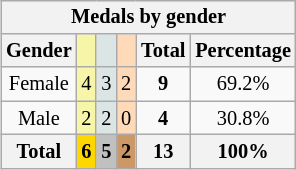<table class=wikitable style=font-size:85%;float:right;text-align:center>
<tr>
<th colspan=6>Medals by gender</th>
</tr>
<tr>
<th>Gender</th>
<td bgcolor=F7F6A8></td>
<td bgcolor=DCE5E5></td>
<td bgcolor=FFDAB9></td>
<th>Total</th>
<th>Percentage</th>
</tr>
<tr>
<td>Female</td>
<td bgcolor=F7F6A8>4</td>
<td bgcolor=DCE5E5>3</td>
<td bgcolor=FFDAB9>2</td>
<td><strong>9</strong></td>
<td>69.2%</td>
</tr>
<tr>
<td>Male</td>
<td bgcolor=F7F6A8>2</td>
<td bgcolor=DCE5E5>2</td>
<td bgcolor=FFDAB9>0</td>
<td><strong>4</strong></td>
<td>30.8%</td>
</tr>
<tr>
<th>Total</th>
<th style=background:gold>6</th>
<th style=background:silver>5</th>
<th style=background:#c96>2</th>
<th>13</th>
<th>100%</th>
</tr>
</table>
